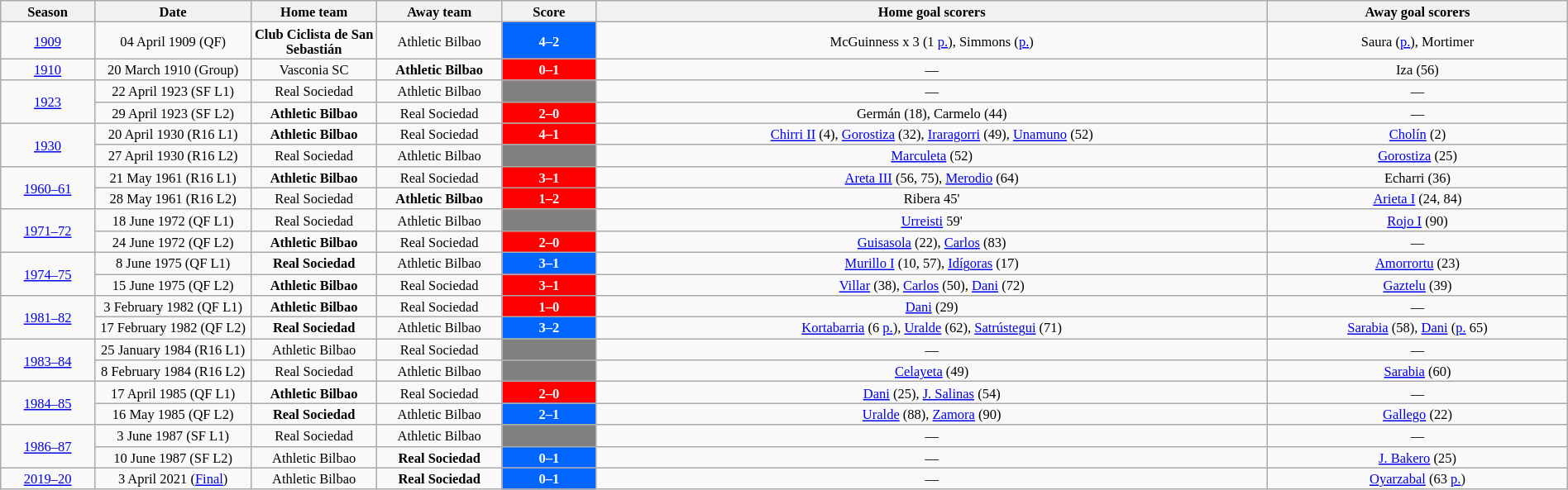<table class="wikitable sortable" style="width:100%; text-align: center; font-size: 11px">
<tr>
<th style="width:6%;">Season</th>
<th style="width:10%;">Date</th>
<th style="width:8%;">Home team</th>
<th style="width:8%;">Away team</th>
<th style="width:6%;">Score</th>
<th>Home goal scorers</th>
<th>Away goal scorers</th>
</tr>
<tr>
<td><a href='#'>1909</a></td>
<td>04 April 1909 (QF)</td>
<td><strong>Club Ciclista de San Sebastián</strong></td>
<td>Athletic Bilbao</td>
<td style="text-align:center; color:#FFFFFF; background:#0066FF;"><strong>4–2</strong></td>
<td>McGuinness x 3 (1 <a href='#'>p.</a>), Simmons (<a href='#'>p.</a>)</td>
<td>Saura (<a href='#'>p.</a>), Mortimer</td>
</tr>
<tr>
<td><a href='#'>1910</a></td>
<td>20 March 1910 (Group)</td>
<td>Vasconia SC</td>
<td><strong>Athletic Bilbao</strong></td>
<td style="text-align:center; color:#FFFFFF; background:#FF0000;"><strong>0–1</strong></td>
<td>—</td>
<td>Iza (56)</td>
</tr>
<tr>
<td rowspan=2><a href='#'>1923</a></td>
<td>22 April 1923 (SF L1)</td>
<td>Real Sociedad</td>
<td>Athletic Bilbao</td>
<td bgcolor=#808080></td>
<td>—</td>
<td>—</td>
</tr>
<tr>
<td>29 April 1923 (SF L2)</td>
<td><strong>Athletic Bilbao</strong></td>
<td>Real Sociedad</td>
<td style="text-align:center; color:#FFFFFF; background:#FF0000;"><strong>2–0</strong></td>
<td>Germán (18), Carmelo (44)</td>
<td>—</td>
</tr>
<tr>
<td rowspan=2><a href='#'>1930</a></td>
<td>20 April 1930 (R16 L1)</td>
<td><strong>Athletic Bilbao</strong></td>
<td>Real Sociedad</td>
<td style="text-align:center; color:#FFFFFF; background:#FF0000;"><strong>4–1</strong></td>
<td><a href='#'>Chirri II</a> (4), <a href='#'>Gorostiza</a> (32), <a href='#'>Iraragorri</a> (49), <a href='#'>Unamuno</a> (52)</td>
<td><a href='#'>Cholín</a> (2)</td>
</tr>
<tr>
<td>27 April 1930 (R16 L2)</td>
<td>Real Sociedad</td>
<td>Athletic Bilbao</td>
<td bgcolor=#808080></td>
<td><a href='#'>Marculeta</a> (52)</td>
<td><a href='#'>Gorostiza</a> (25)</td>
</tr>
<tr>
<td rowspan=2><a href='#'>1960–61</a></td>
<td>21 May 1961 (R16 L1)</td>
<td><strong>Athletic Bilbao</strong></td>
<td>Real Sociedad</td>
<td style="text-align:center; color:#FFFFFF; background:#FF0000;"><strong>3–1</strong></td>
<td><a href='#'>Areta III</a> (56, 75), <a href='#'>Merodio</a> (64)</td>
<td>Echarri (36)</td>
</tr>
<tr>
<td>28 May 1961 (R16 L2)</td>
<td>Real Sociedad</td>
<td><strong>Athletic Bilbao</strong></td>
<td style="text-align:center; color:#FFFFFF; background:#FF0000;"><strong>1–2</strong></td>
<td>Ribera 45'</td>
<td><a href='#'>Arieta I</a> (24, 84)</td>
</tr>
<tr>
<td rowspan=2><a href='#'>1971–72</a></td>
<td>18 June 1972 (QF L1)</td>
<td>Real Sociedad</td>
<td>Athletic Bilbao</td>
<td bgcolor=#808080></td>
<td><a href='#'>Urreisti</a> 59'</td>
<td><a href='#'>Rojo I</a> (90)</td>
</tr>
<tr>
<td>24 June 1972 (QF L2)</td>
<td><strong>Athletic Bilbao</strong></td>
<td>Real Sociedad</td>
<td style="text-align:center; color:#FFFFFF; background:#FF0000;"><strong>2–0</strong></td>
<td><a href='#'>Guisasola</a> (22), <a href='#'>Carlos</a> (83)</td>
<td>—</td>
</tr>
<tr>
<td rowspan=2><a href='#'>1974–75</a></td>
<td>8 June 1975 (QF L1)</td>
<td><strong>Real Sociedad</strong></td>
<td>Athletic Bilbao</td>
<td style="text-align:center; color:#FFFFFF; background:#0066FF;"><strong>3–1</strong></td>
<td><a href='#'>Murillo I</a> (10, 57), <a href='#'>Idígoras</a> (17)</td>
<td><a href='#'>Amorrortu</a> (23)</td>
</tr>
<tr>
<td>15 June 1975 (QF L2)</td>
<td><strong>Athletic Bilbao</strong></td>
<td>Real Sociedad</td>
<td style="text-align:center; color:#FFFFFF; background:#FF0000;"><strong>3–1</strong></td>
<td><a href='#'>Villar</a> (38), <a href='#'>Carlos</a> (50), <a href='#'>Dani</a> (72)</td>
<td><a href='#'>Gaztelu</a> (39)</td>
</tr>
<tr>
<td rowspan=2><a href='#'>1981–82</a></td>
<td>3 February 1982 (QF L1)</td>
<td><strong>Athletic Bilbao</strong></td>
<td>Real Sociedad</td>
<td style="text-align:center; color:#FFFFFF; background:#FF0000;"><strong>1–0</strong></td>
<td><a href='#'>Dani</a> (29)</td>
<td>—</td>
</tr>
<tr>
<td>17 February 1982 (QF L2)</td>
<td><strong>Real Sociedad</strong></td>
<td>Athletic Bilbao</td>
<td style="text-align:center; color:#FFFFFF; background:#0066FF;"><strong>3–2</strong></td>
<td><a href='#'>Kortabarria</a> (6 <a href='#'>p.</a>), <a href='#'>Uralde</a> (62), <a href='#'>Satrústegui</a> (71)</td>
<td><a href='#'>Sarabia</a> (58), <a href='#'>Dani</a> (<a href='#'>p.</a> 65)</td>
</tr>
<tr>
<td rowspan=2><a href='#'>1983–84</a></td>
<td>25 January 1984 (R16 L1)</td>
<td>Athletic Bilbao</td>
<td>Real Sociedad</td>
<td bgcolor=#808080></td>
<td>—</td>
<td>—</td>
</tr>
<tr>
<td>8 February 1984 (R16 L2)</td>
<td>Real Sociedad</td>
<td>Athletic Bilbao</td>
<td bgcolor=#808080></td>
<td><a href='#'>Celayeta</a> (49)</td>
<td><a href='#'>Sarabia</a> (60)</td>
</tr>
<tr>
<td rowspan=2><a href='#'>1984–85</a></td>
<td>17 April 1985 (QF L1)</td>
<td><strong>Athletic Bilbao</strong></td>
<td>Real Sociedad</td>
<td style="text-align:center; color:#FFFFFF; background:#FF0000;"><strong>2–0</strong></td>
<td><a href='#'>Dani</a> (25), <a href='#'>J. Salinas</a> (54)</td>
<td>—</td>
</tr>
<tr>
<td>16 May 1985 (QF L2)</td>
<td><strong>Real Sociedad</strong></td>
<td>Athletic Bilbao</td>
<td style="text-align:center; color:#FFFFFF; background:#0066FF;"><strong>2–1</strong></td>
<td><a href='#'>Uralde</a> (88), <a href='#'>Zamora</a> (90)</td>
<td><a href='#'>Gallego</a> (22)</td>
</tr>
<tr>
<td rowspan=2><a href='#'>1986–87</a></td>
<td>3 June 1987 (SF L1)</td>
<td>Real Sociedad</td>
<td>Athletic Bilbao</td>
<td bgcolor=#808080></td>
<td>—</td>
<td>—</td>
</tr>
<tr>
<td>10 June 1987 (SF L2)</td>
<td>Athletic Bilbao</td>
<td><strong>Real Sociedad</strong></td>
<td style="text-align:center; color:#FFFFFF; background:#0066FF;"><strong>0–1</strong></td>
<td>—</td>
<td><a href='#'>J. Bakero</a> (25)</td>
</tr>
<tr>
<td><a href='#'>2019–20</a></td>
<td>3 April 2021 (<a href='#'>Final</a>)</td>
<td>Athletic Bilbao</td>
<td><strong>Real Sociedad</strong></td>
<td style="text-align:center; color:#FFFFFF; background:#0066FF;"><strong>0–1</strong></td>
<td>—</td>
<td><a href='#'>Oyarzabal</a> (63 <a href='#'>p.</a>)</td>
</tr>
</table>
